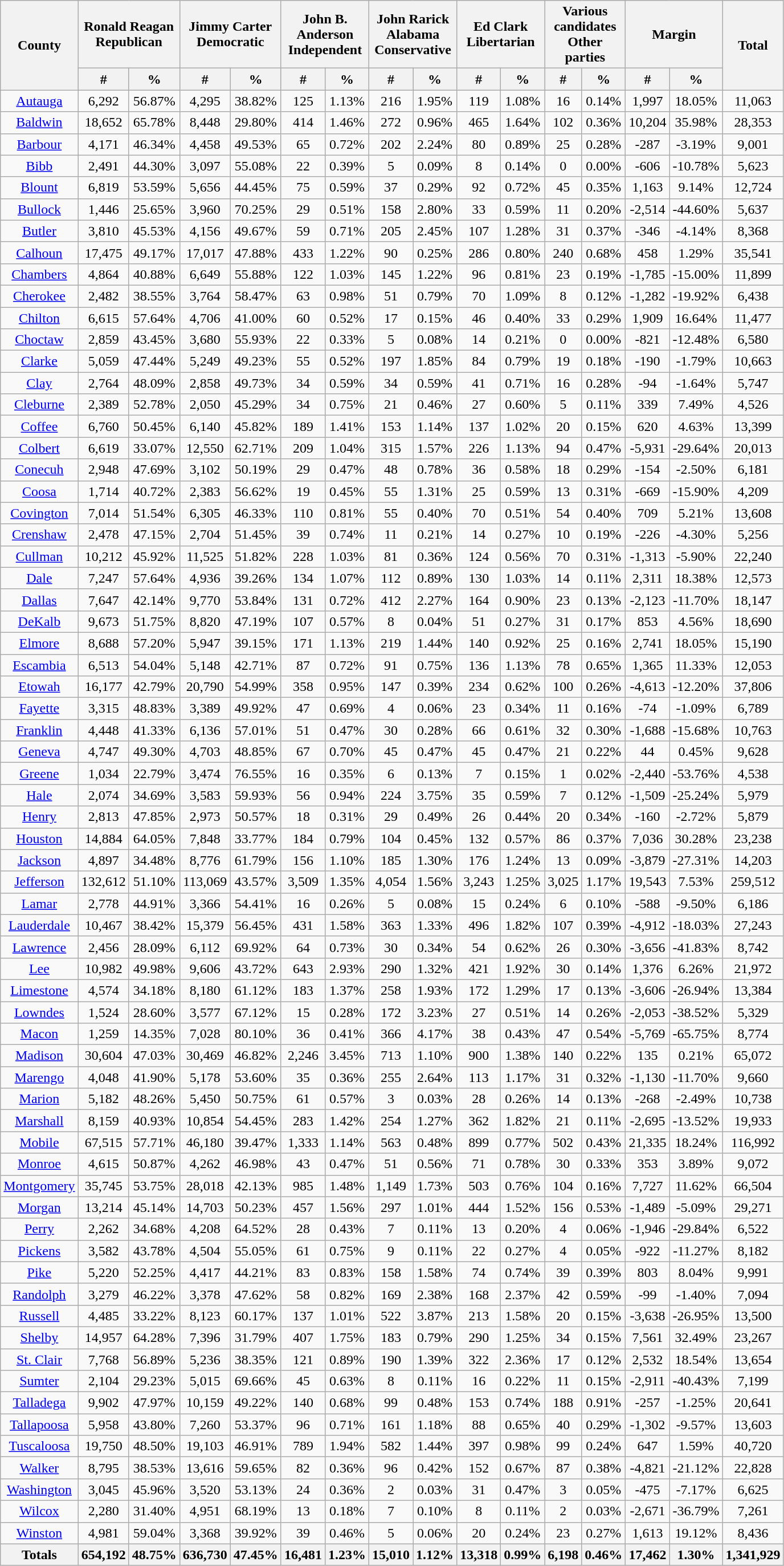<table width="60%" class="wikitable sortable">
<tr>
<th rowspan="2">County</th>
<th colspan="2">Ronald Reagan<br>Republican</th>
<th colspan="2">Jimmy Carter<br>Democratic</th>
<th colspan="2">John B. Anderson<br>Independent</th>
<th colspan="2">John Rarick<br>Alabama Conservative</th>
<th colspan="2">Ed Clark<br>Libertarian</th>
<th colspan="2">Various candidates<br>Other parties</th>
<th colspan="2">Margin</th>
<th rowspan="2">Total</th>
</tr>
<tr bgcolor="lightgrey">
<th data-sort-type="number">#</th>
<th data-sort-type="number">%</th>
<th data-sort-type="number">#</th>
<th data-sort-type="number">%</th>
<th data-sort-type="number">#</th>
<th data-sort-type="number">%</th>
<th data-sort-type="number">#</th>
<th data-sort-type="number">%</th>
<th data-sort-type="number">#</th>
<th data-sort-type="number">%</th>
<th data-sort-type="number">#</th>
<th data-sort-type="number">%</th>
<th data-sort-type="number">#</th>
<th data-sort-type="number">%</th>
</tr>
<tr style="text-align:center;">
<td><a href='#'>Autauga</a></td>
<td>6,292</td>
<td>56.87%</td>
<td>4,295</td>
<td>38.82%</td>
<td>125</td>
<td>1.13%</td>
<td>216</td>
<td>1.95%</td>
<td>119</td>
<td>1.08%</td>
<td>16</td>
<td>0.14%</td>
<td>1,997</td>
<td>18.05%</td>
<td>11,063</td>
</tr>
<tr style="text-align:center;">
<td><a href='#'>Baldwin</a></td>
<td>18,652</td>
<td>65.78%</td>
<td>8,448</td>
<td>29.80%</td>
<td>414</td>
<td>1.46%</td>
<td>272</td>
<td>0.96%</td>
<td>465</td>
<td>1.64%</td>
<td>102</td>
<td>0.36%</td>
<td>10,204</td>
<td>35.98%</td>
<td>28,353</td>
</tr>
<tr style="text-align:center;">
<td><a href='#'>Barbour</a></td>
<td>4,171</td>
<td>46.34%</td>
<td>4,458</td>
<td>49.53%</td>
<td>65</td>
<td>0.72%</td>
<td>202</td>
<td>2.24%</td>
<td>80</td>
<td>0.89%</td>
<td>25</td>
<td>0.28%</td>
<td>-287</td>
<td>-3.19%</td>
<td>9,001</td>
</tr>
<tr style="text-align:center;">
<td><a href='#'>Bibb</a></td>
<td>2,491</td>
<td>44.30%</td>
<td>3,097</td>
<td>55.08%</td>
<td>22</td>
<td>0.39%</td>
<td>5</td>
<td>0.09%</td>
<td>8</td>
<td>0.14%</td>
<td>0</td>
<td>0.00%</td>
<td>-606</td>
<td>-10.78%</td>
<td>5,623</td>
</tr>
<tr style="text-align:center;">
<td><a href='#'>Blount</a></td>
<td>6,819</td>
<td>53.59%</td>
<td>5,656</td>
<td>44.45%</td>
<td>75</td>
<td>0.59%</td>
<td>37</td>
<td>0.29%</td>
<td>92</td>
<td>0.72%</td>
<td>45</td>
<td>0.35%</td>
<td>1,163</td>
<td>9.14%</td>
<td>12,724</td>
</tr>
<tr style="text-align:center;">
<td><a href='#'>Bullock</a></td>
<td>1,446</td>
<td>25.65%</td>
<td>3,960</td>
<td>70.25%</td>
<td>29</td>
<td>0.51%</td>
<td>158</td>
<td>2.80%</td>
<td>33</td>
<td>0.59%</td>
<td>11</td>
<td>0.20%</td>
<td>-2,514</td>
<td>-44.60%</td>
<td>5,637</td>
</tr>
<tr style="text-align:center;">
<td><a href='#'>Butler</a></td>
<td>3,810</td>
<td>45.53%</td>
<td>4,156</td>
<td>49.67%</td>
<td>59</td>
<td>0.71%</td>
<td>205</td>
<td>2.45%</td>
<td>107</td>
<td>1.28%</td>
<td>31</td>
<td>0.37%</td>
<td>-346</td>
<td>-4.14%</td>
<td>8,368</td>
</tr>
<tr style="text-align:center;">
<td><a href='#'>Calhoun</a></td>
<td>17,475</td>
<td>49.17%</td>
<td>17,017</td>
<td>47.88%</td>
<td>433</td>
<td>1.22%</td>
<td>90</td>
<td>0.25%</td>
<td>286</td>
<td>0.80%</td>
<td>240</td>
<td>0.68%</td>
<td>458</td>
<td>1.29%</td>
<td>35,541</td>
</tr>
<tr style="text-align:center;">
<td><a href='#'>Chambers</a></td>
<td>4,864</td>
<td>40.88%</td>
<td>6,649</td>
<td>55.88%</td>
<td>122</td>
<td>1.03%</td>
<td>145</td>
<td>1.22%</td>
<td>96</td>
<td>0.81%</td>
<td>23</td>
<td>0.19%</td>
<td>-1,785</td>
<td>-15.00%</td>
<td>11,899</td>
</tr>
<tr style="text-align:center;">
<td><a href='#'>Cherokee</a></td>
<td>2,482</td>
<td>38.55%</td>
<td>3,764</td>
<td>58.47%</td>
<td>63</td>
<td>0.98%</td>
<td>51</td>
<td>0.79%</td>
<td>70</td>
<td>1.09%</td>
<td>8</td>
<td>0.12%</td>
<td>-1,282</td>
<td>-19.92%</td>
<td>6,438</td>
</tr>
<tr style="text-align:center;">
<td><a href='#'>Chilton</a></td>
<td>6,615</td>
<td>57.64%</td>
<td>4,706</td>
<td>41.00%</td>
<td>60</td>
<td>0.52%</td>
<td>17</td>
<td>0.15%</td>
<td>46</td>
<td>0.40%</td>
<td>33</td>
<td>0.29%</td>
<td>1,909</td>
<td>16.64%</td>
<td>11,477</td>
</tr>
<tr style="text-align:center;">
<td><a href='#'>Choctaw</a></td>
<td>2,859</td>
<td>43.45%</td>
<td>3,680</td>
<td>55.93%</td>
<td>22</td>
<td>0.33%</td>
<td>5</td>
<td>0.08%</td>
<td>14</td>
<td>0.21%</td>
<td>0</td>
<td>0.00%</td>
<td>-821</td>
<td>-12.48%</td>
<td>6,580</td>
</tr>
<tr style="text-align:center;">
<td><a href='#'>Clarke</a></td>
<td>5,059</td>
<td>47.44%</td>
<td>5,249</td>
<td>49.23%</td>
<td>55</td>
<td>0.52%</td>
<td>197</td>
<td>1.85%</td>
<td>84</td>
<td>0.79%</td>
<td>19</td>
<td>0.18%</td>
<td>-190</td>
<td>-1.79%</td>
<td>10,663</td>
</tr>
<tr style="text-align:center;">
<td><a href='#'>Clay</a></td>
<td>2,764</td>
<td>48.09%</td>
<td>2,858</td>
<td>49.73%</td>
<td>34</td>
<td>0.59%</td>
<td>34</td>
<td>0.59%</td>
<td>41</td>
<td>0.71%</td>
<td>16</td>
<td>0.28%</td>
<td>-94</td>
<td>-1.64%</td>
<td>5,747</td>
</tr>
<tr style="text-align:center;">
<td><a href='#'>Cleburne</a></td>
<td>2,389</td>
<td>52.78%</td>
<td>2,050</td>
<td>45.29%</td>
<td>34</td>
<td>0.75%</td>
<td>21</td>
<td>0.46%</td>
<td>27</td>
<td>0.60%</td>
<td>5</td>
<td>0.11%</td>
<td>339</td>
<td>7.49%</td>
<td>4,526</td>
</tr>
<tr style="text-align:center;">
<td><a href='#'>Coffee</a></td>
<td>6,760</td>
<td>50.45%</td>
<td>6,140</td>
<td>45.82%</td>
<td>189</td>
<td>1.41%</td>
<td>153</td>
<td>1.14%</td>
<td>137</td>
<td>1.02%</td>
<td>20</td>
<td>0.15%</td>
<td>620</td>
<td>4.63%</td>
<td>13,399</td>
</tr>
<tr style="text-align:center;">
<td><a href='#'>Colbert</a></td>
<td>6,619</td>
<td>33.07%</td>
<td>12,550</td>
<td>62.71%</td>
<td>209</td>
<td>1.04%</td>
<td>315</td>
<td>1.57%</td>
<td>226</td>
<td>1.13%</td>
<td>94</td>
<td>0.47%</td>
<td>-5,931</td>
<td>-29.64%</td>
<td>20,013</td>
</tr>
<tr style="text-align:center;">
<td><a href='#'>Conecuh</a></td>
<td>2,948</td>
<td>47.69%</td>
<td>3,102</td>
<td>50.19%</td>
<td>29</td>
<td>0.47%</td>
<td>48</td>
<td>0.78%</td>
<td>36</td>
<td>0.58%</td>
<td>18</td>
<td>0.29%</td>
<td>-154</td>
<td>-2.50%</td>
<td>6,181</td>
</tr>
<tr style="text-align:center;">
<td><a href='#'>Coosa</a></td>
<td>1,714</td>
<td>40.72%</td>
<td>2,383</td>
<td>56.62%</td>
<td>19</td>
<td>0.45%</td>
<td>55</td>
<td>1.31%</td>
<td>25</td>
<td>0.59%</td>
<td>13</td>
<td>0.31%</td>
<td>-669</td>
<td>-15.90%</td>
<td>4,209</td>
</tr>
<tr style="text-align:center;">
<td><a href='#'>Covington</a></td>
<td>7,014</td>
<td>51.54%</td>
<td>6,305</td>
<td>46.33%</td>
<td>110</td>
<td>0.81%</td>
<td>55</td>
<td>0.40%</td>
<td>70</td>
<td>0.51%</td>
<td>54</td>
<td>0.40%</td>
<td>709</td>
<td>5.21%</td>
<td>13,608</td>
</tr>
<tr style="text-align:center;">
<td><a href='#'>Crenshaw</a></td>
<td>2,478</td>
<td>47.15%</td>
<td>2,704</td>
<td>51.45%</td>
<td>39</td>
<td>0.74%</td>
<td>11</td>
<td>0.21%</td>
<td>14</td>
<td>0.27%</td>
<td>10</td>
<td>0.19%</td>
<td>-226</td>
<td>-4.30%</td>
<td>5,256</td>
</tr>
<tr style="text-align:center;">
<td><a href='#'>Cullman</a></td>
<td>10,212</td>
<td>45.92%</td>
<td>11,525</td>
<td>51.82%</td>
<td>228</td>
<td>1.03%</td>
<td>81</td>
<td>0.36%</td>
<td>124</td>
<td>0.56%</td>
<td>70</td>
<td>0.31%</td>
<td>-1,313</td>
<td>-5.90%</td>
<td>22,240</td>
</tr>
<tr style="text-align:center;">
<td><a href='#'>Dale</a></td>
<td>7,247</td>
<td>57.64%</td>
<td>4,936</td>
<td>39.26%</td>
<td>134</td>
<td>1.07%</td>
<td>112</td>
<td>0.89%</td>
<td>130</td>
<td>1.03%</td>
<td>14</td>
<td>0.11%</td>
<td>2,311</td>
<td>18.38%</td>
<td>12,573</td>
</tr>
<tr style="text-align:center;">
<td><a href='#'>Dallas</a></td>
<td>7,647</td>
<td>42.14%</td>
<td>9,770</td>
<td>53.84%</td>
<td>131</td>
<td>0.72%</td>
<td>412</td>
<td>2.27%</td>
<td>164</td>
<td>0.90%</td>
<td>23</td>
<td>0.13%</td>
<td>-2,123</td>
<td>-11.70%</td>
<td>18,147</td>
</tr>
<tr style="text-align:center;">
<td><a href='#'>DeKalb</a></td>
<td>9,673</td>
<td>51.75%</td>
<td>8,820</td>
<td>47.19%</td>
<td>107</td>
<td>0.57%</td>
<td>8</td>
<td>0.04%</td>
<td>51</td>
<td>0.27%</td>
<td>31</td>
<td>0.17%</td>
<td>853</td>
<td>4.56%</td>
<td>18,690</td>
</tr>
<tr style="text-align:center;">
<td><a href='#'>Elmore</a></td>
<td>8,688</td>
<td>57.20%</td>
<td>5,947</td>
<td>39.15%</td>
<td>171</td>
<td>1.13%</td>
<td>219</td>
<td>1.44%</td>
<td>140</td>
<td>0.92%</td>
<td>25</td>
<td>0.16%</td>
<td>2,741</td>
<td>18.05%</td>
<td>15,190</td>
</tr>
<tr style="text-align:center;">
<td><a href='#'>Escambia</a></td>
<td>6,513</td>
<td>54.04%</td>
<td>5,148</td>
<td>42.71%</td>
<td>87</td>
<td>0.72%</td>
<td>91</td>
<td>0.75%</td>
<td>136</td>
<td>1.13%</td>
<td>78</td>
<td>0.65%</td>
<td>1,365</td>
<td>11.33%</td>
<td>12,053</td>
</tr>
<tr style="text-align:center;">
<td><a href='#'>Etowah</a></td>
<td>16,177</td>
<td>42.79%</td>
<td>20,790</td>
<td>54.99%</td>
<td>358</td>
<td>0.95%</td>
<td>147</td>
<td>0.39%</td>
<td>234</td>
<td>0.62%</td>
<td>100</td>
<td>0.26%</td>
<td>-4,613</td>
<td>-12.20%</td>
<td>37,806</td>
</tr>
<tr style="text-align:center;">
<td><a href='#'>Fayette</a></td>
<td>3,315</td>
<td>48.83%</td>
<td>3,389</td>
<td>49.92%</td>
<td>47</td>
<td>0.69%</td>
<td>4</td>
<td>0.06%</td>
<td>23</td>
<td>0.34%</td>
<td>11</td>
<td>0.16%</td>
<td>-74</td>
<td>-1.09%</td>
<td>6,789</td>
</tr>
<tr style="text-align:center;">
<td><a href='#'>Franklin</a></td>
<td>4,448</td>
<td>41.33%</td>
<td>6,136</td>
<td>57.01%</td>
<td>51</td>
<td>0.47%</td>
<td>30</td>
<td>0.28%</td>
<td>66</td>
<td>0.61%</td>
<td>32</td>
<td>0.30%</td>
<td>-1,688</td>
<td>-15.68%</td>
<td>10,763</td>
</tr>
<tr style="text-align:center;">
<td><a href='#'>Geneva</a></td>
<td>4,747</td>
<td>49.30%</td>
<td>4,703</td>
<td>48.85%</td>
<td>67</td>
<td>0.70%</td>
<td>45</td>
<td>0.47%</td>
<td>45</td>
<td>0.47%</td>
<td>21</td>
<td>0.22%</td>
<td>44</td>
<td>0.45%</td>
<td>9,628</td>
</tr>
<tr style="text-align:center;">
<td><a href='#'>Greene</a></td>
<td>1,034</td>
<td>22.79%</td>
<td>3,474</td>
<td>76.55%</td>
<td>16</td>
<td>0.35%</td>
<td>6</td>
<td>0.13%</td>
<td>7</td>
<td>0.15%</td>
<td>1</td>
<td>0.02%</td>
<td>-2,440</td>
<td>-53.76%</td>
<td>4,538</td>
</tr>
<tr style="text-align:center;">
<td><a href='#'>Hale</a></td>
<td>2,074</td>
<td>34.69%</td>
<td>3,583</td>
<td>59.93%</td>
<td>56</td>
<td>0.94%</td>
<td>224</td>
<td>3.75%</td>
<td>35</td>
<td>0.59%</td>
<td>7</td>
<td>0.12%</td>
<td>-1,509</td>
<td>-25.24%</td>
<td>5,979</td>
</tr>
<tr style="text-align:center;">
<td><a href='#'>Henry</a></td>
<td>2,813</td>
<td>47.85%</td>
<td>2,973</td>
<td>50.57%</td>
<td>18</td>
<td>0.31%</td>
<td>29</td>
<td>0.49%</td>
<td>26</td>
<td>0.44%</td>
<td>20</td>
<td>0.34%</td>
<td>-160</td>
<td>-2.72%</td>
<td>5,879</td>
</tr>
<tr style="text-align:center;">
<td><a href='#'>Houston</a></td>
<td>14,884</td>
<td>64.05%</td>
<td>7,848</td>
<td>33.77%</td>
<td>184</td>
<td>0.79%</td>
<td>104</td>
<td>0.45%</td>
<td>132</td>
<td>0.57%</td>
<td>86</td>
<td>0.37%</td>
<td>7,036</td>
<td>30.28%</td>
<td>23,238</td>
</tr>
<tr style="text-align:center;">
<td><a href='#'>Jackson</a></td>
<td>4,897</td>
<td>34.48%</td>
<td>8,776</td>
<td>61.79%</td>
<td>156</td>
<td>1.10%</td>
<td>185</td>
<td>1.30%</td>
<td>176</td>
<td>1.24%</td>
<td>13</td>
<td>0.09%</td>
<td>-3,879</td>
<td>-27.31%</td>
<td>14,203</td>
</tr>
<tr style="text-align:center;">
<td><a href='#'>Jefferson</a></td>
<td>132,612</td>
<td>51.10%</td>
<td>113,069</td>
<td>43.57%</td>
<td>3,509</td>
<td>1.35%</td>
<td>4,054</td>
<td>1.56%</td>
<td>3,243</td>
<td>1.25%</td>
<td>3,025</td>
<td>1.17%</td>
<td>19,543</td>
<td>7.53%</td>
<td>259,512</td>
</tr>
<tr style="text-align:center;">
<td><a href='#'>Lamar</a></td>
<td>2,778</td>
<td>44.91%</td>
<td>3,366</td>
<td>54.41%</td>
<td>16</td>
<td>0.26%</td>
<td>5</td>
<td>0.08%</td>
<td>15</td>
<td>0.24%</td>
<td>6</td>
<td>0.10%</td>
<td>-588</td>
<td>-9.50%</td>
<td>6,186</td>
</tr>
<tr style="text-align:center;">
<td><a href='#'>Lauderdale</a></td>
<td>10,467</td>
<td>38.42%</td>
<td>15,379</td>
<td>56.45%</td>
<td>431</td>
<td>1.58%</td>
<td>363</td>
<td>1.33%</td>
<td>496</td>
<td>1.82%</td>
<td>107</td>
<td>0.39%</td>
<td>-4,912</td>
<td>-18.03%</td>
<td>27,243</td>
</tr>
<tr style="text-align:center;">
<td><a href='#'>Lawrence</a></td>
<td>2,456</td>
<td>28.09%</td>
<td>6,112</td>
<td>69.92%</td>
<td>64</td>
<td>0.73%</td>
<td>30</td>
<td>0.34%</td>
<td>54</td>
<td>0.62%</td>
<td>26</td>
<td>0.30%</td>
<td>-3,656</td>
<td>-41.83%</td>
<td>8,742</td>
</tr>
<tr style="text-align:center;">
<td><a href='#'>Lee</a></td>
<td>10,982</td>
<td>49.98%</td>
<td>9,606</td>
<td>43.72%</td>
<td>643</td>
<td>2.93%</td>
<td>290</td>
<td>1.32%</td>
<td>421</td>
<td>1.92%</td>
<td>30</td>
<td>0.14%</td>
<td>1,376</td>
<td>6.26%</td>
<td>21,972</td>
</tr>
<tr style="text-align:center;">
<td><a href='#'>Limestone</a></td>
<td>4,574</td>
<td>34.18%</td>
<td>8,180</td>
<td>61.12%</td>
<td>183</td>
<td>1.37%</td>
<td>258</td>
<td>1.93%</td>
<td>172</td>
<td>1.29%</td>
<td>17</td>
<td>0.13%</td>
<td>-3,606</td>
<td>-26.94%</td>
<td>13,384</td>
</tr>
<tr style="text-align:center;">
<td><a href='#'>Lowndes</a></td>
<td>1,524</td>
<td>28.60%</td>
<td>3,577</td>
<td>67.12%</td>
<td>15</td>
<td>0.28%</td>
<td>172</td>
<td>3.23%</td>
<td>27</td>
<td>0.51%</td>
<td>14</td>
<td>0.26%</td>
<td>-2,053</td>
<td>-38.52%</td>
<td>5,329</td>
</tr>
<tr style="text-align:center;">
<td><a href='#'>Macon</a></td>
<td>1,259</td>
<td>14.35%</td>
<td>7,028</td>
<td>80.10%</td>
<td>36</td>
<td>0.41%</td>
<td>366</td>
<td>4.17%</td>
<td>38</td>
<td>0.43%</td>
<td>47</td>
<td>0.54%</td>
<td>-5,769</td>
<td>-65.75%</td>
<td>8,774</td>
</tr>
<tr style="text-align:center;">
<td><a href='#'>Madison</a></td>
<td>30,604</td>
<td>47.03%</td>
<td>30,469</td>
<td>46.82%</td>
<td>2,246</td>
<td>3.45%</td>
<td>713</td>
<td>1.10%</td>
<td>900</td>
<td>1.38%</td>
<td>140</td>
<td>0.22%</td>
<td>135</td>
<td>0.21%</td>
<td>65,072</td>
</tr>
<tr style="text-align:center;">
<td><a href='#'>Marengo</a></td>
<td>4,048</td>
<td>41.90%</td>
<td>5,178</td>
<td>53.60%</td>
<td>35</td>
<td>0.36%</td>
<td>255</td>
<td>2.64%</td>
<td>113</td>
<td>1.17%</td>
<td>31</td>
<td>0.32%</td>
<td>-1,130</td>
<td>-11.70%</td>
<td>9,660</td>
</tr>
<tr style="text-align:center;">
<td><a href='#'>Marion</a></td>
<td>5,182</td>
<td>48.26%</td>
<td>5,450</td>
<td>50.75%</td>
<td>61</td>
<td>0.57%</td>
<td>3</td>
<td>0.03%</td>
<td>28</td>
<td>0.26%</td>
<td>14</td>
<td>0.13%</td>
<td>-268</td>
<td>-2.49%</td>
<td>10,738</td>
</tr>
<tr style="text-align:center;">
<td><a href='#'>Marshall</a></td>
<td>8,159</td>
<td>40.93%</td>
<td>10,854</td>
<td>54.45%</td>
<td>283</td>
<td>1.42%</td>
<td>254</td>
<td>1.27%</td>
<td>362</td>
<td>1.82%</td>
<td>21</td>
<td>0.11%</td>
<td>-2,695</td>
<td>-13.52%</td>
<td>19,933</td>
</tr>
<tr style="text-align:center;">
<td><a href='#'>Mobile</a></td>
<td>67,515</td>
<td>57.71%</td>
<td>46,180</td>
<td>39.47%</td>
<td>1,333</td>
<td>1.14%</td>
<td>563</td>
<td>0.48%</td>
<td>899</td>
<td>0.77%</td>
<td>502</td>
<td>0.43%</td>
<td>21,335</td>
<td>18.24%</td>
<td>116,992</td>
</tr>
<tr style="text-align:center;">
<td><a href='#'>Monroe</a></td>
<td>4,615</td>
<td>50.87%</td>
<td>4,262</td>
<td>46.98%</td>
<td>43</td>
<td>0.47%</td>
<td>51</td>
<td>0.56%</td>
<td>71</td>
<td>0.78%</td>
<td>30</td>
<td>0.33%</td>
<td>353</td>
<td>3.89%</td>
<td>9,072</td>
</tr>
<tr style="text-align:center;">
<td><a href='#'>Montgomery</a></td>
<td>35,745</td>
<td>53.75%</td>
<td>28,018</td>
<td>42.13%</td>
<td>985</td>
<td>1.48%</td>
<td>1,149</td>
<td>1.73%</td>
<td>503</td>
<td>0.76%</td>
<td>104</td>
<td>0.16%</td>
<td>7,727</td>
<td>11.62%</td>
<td>66,504</td>
</tr>
<tr style="text-align:center;">
<td><a href='#'>Morgan</a></td>
<td>13,214</td>
<td>45.14%</td>
<td>14,703</td>
<td>50.23%</td>
<td>457</td>
<td>1.56%</td>
<td>297</td>
<td>1.01%</td>
<td>444</td>
<td>1.52%</td>
<td>156</td>
<td>0.53%</td>
<td>-1,489</td>
<td>-5.09%</td>
<td>29,271</td>
</tr>
<tr style="text-align:center;">
<td><a href='#'>Perry</a></td>
<td>2,262</td>
<td>34.68%</td>
<td>4,208</td>
<td>64.52%</td>
<td>28</td>
<td>0.43%</td>
<td>7</td>
<td>0.11%</td>
<td>13</td>
<td>0.20%</td>
<td>4</td>
<td>0.06%</td>
<td>-1,946</td>
<td>-29.84%</td>
<td>6,522</td>
</tr>
<tr style="text-align:center;">
<td><a href='#'>Pickens</a></td>
<td>3,582</td>
<td>43.78%</td>
<td>4,504</td>
<td>55.05%</td>
<td>61</td>
<td>0.75%</td>
<td>9</td>
<td>0.11%</td>
<td>22</td>
<td>0.27%</td>
<td>4</td>
<td>0.05%</td>
<td>-922</td>
<td>-11.27%</td>
<td>8,182</td>
</tr>
<tr style="text-align:center;">
<td><a href='#'>Pike</a></td>
<td>5,220</td>
<td>52.25%</td>
<td>4,417</td>
<td>44.21%</td>
<td>83</td>
<td>0.83%</td>
<td>158</td>
<td>1.58%</td>
<td>74</td>
<td>0.74%</td>
<td>39</td>
<td>0.39%</td>
<td>803</td>
<td>8.04%</td>
<td>9,991</td>
</tr>
<tr style="text-align:center;">
<td><a href='#'>Randolph</a></td>
<td>3,279</td>
<td>46.22%</td>
<td>3,378</td>
<td>47.62%</td>
<td>58</td>
<td>0.82%</td>
<td>169</td>
<td>2.38%</td>
<td>168</td>
<td>2.37%</td>
<td>42</td>
<td>0.59%</td>
<td>-99</td>
<td>-1.40%</td>
<td>7,094</td>
</tr>
<tr style="text-align:center;">
<td><a href='#'>Russell</a></td>
<td>4,485</td>
<td>33.22%</td>
<td>8,123</td>
<td>60.17%</td>
<td>137</td>
<td>1.01%</td>
<td>522</td>
<td>3.87%</td>
<td>213</td>
<td>1.58%</td>
<td>20</td>
<td>0.15%</td>
<td>-3,638</td>
<td>-26.95%</td>
<td>13,500</td>
</tr>
<tr style="text-align:center;">
<td><a href='#'>Shelby</a></td>
<td>14,957</td>
<td>64.28%</td>
<td>7,396</td>
<td>31.79%</td>
<td>407</td>
<td>1.75%</td>
<td>183</td>
<td>0.79%</td>
<td>290</td>
<td>1.25%</td>
<td>34</td>
<td>0.15%</td>
<td>7,561</td>
<td>32.49%</td>
<td>23,267</td>
</tr>
<tr style="text-align:center;">
<td><a href='#'>St. Clair</a></td>
<td>7,768</td>
<td>56.89%</td>
<td>5,236</td>
<td>38.35%</td>
<td>121</td>
<td>0.89%</td>
<td>190</td>
<td>1.39%</td>
<td>322</td>
<td>2.36%</td>
<td>17</td>
<td>0.12%</td>
<td>2,532</td>
<td>18.54%</td>
<td>13,654</td>
</tr>
<tr style="text-align:center;">
<td><a href='#'>Sumter</a></td>
<td>2,104</td>
<td>29.23%</td>
<td>5,015</td>
<td>69.66%</td>
<td>45</td>
<td>0.63%</td>
<td>8</td>
<td>0.11%</td>
<td>16</td>
<td>0.22%</td>
<td>11</td>
<td>0.15%</td>
<td>-2,911</td>
<td>-40.43%</td>
<td>7,199</td>
</tr>
<tr style="text-align:center;">
<td><a href='#'>Talladega</a></td>
<td>9,902</td>
<td>47.97%</td>
<td>10,159</td>
<td>49.22%</td>
<td>140</td>
<td>0.68%</td>
<td>99</td>
<td>0.48%</td>
<td>153</td>
<td>0.74%</td>
<td>188</td>
<td>0.91%</td>
<td>-257</td>
<td>-1.25%</td>
<td>20,641</td>
</tr>
<tr style="text-align:center;">
<td><a href='#'>Tallapoosa</a></td>
<td>5,958</td>
<td>43.80%</td>
<td>7,260</td>
<td>53.37%</td>
<td>96</td>
<td>0.71%</td>
<td>161</td>
<td>1.18%</td>
<td>88</td>
<td>0.65%</td>
<td>40</td>
<td>0.29%</td>
<td>-1,302</td>
<td>-9.57%</td>
<td>13,603</td>
</tr>
<tr style="text-align:center;">
<td><a href='#'>Tuscaloosa</a></td>
<td>19,750</td>
<td>48.50%</td>
<td>19,103</td>
<td>46.91%</td>
<td>789</td>
<td>1.94%</td>
<td>582</td>
<td>1.44%</td>
<td>397</td>
<td>0.98%</td>
<td>99</td>
<td>0.24%</td>
<td>647</td>
<td>1.59%</td>
<td>40,720</td>
</tr>
<tr style="text-align:center;">
<td><a href='#'>Walker</a></td>
<td>8,795</td>
<td>38.53%</td>
<td>13,616</td>
<td>59.65%</td>
<td>82</td>
<td>0.36%</td>
<td>96</td>
<td>0.42%</td>
<td>152</td>
<td>0.67%</td>
<td>87</td>
<td>0.38%</td>
<td>-4,821</td>
<td>-21.12%</td>
<td>22,828</td>
</tr>
<tr style="text-align:center;">
<td><a href='#'>Washington</a></td>
<td>3,045</td>
<td>45.96%</td>
<td>3,520</td>
<td>53.13%</td>
<td>24</td>
<td>0.36%</td>
<td>2</td>
<td>0.03%</td>
<td>31</td>
<td>0.47%</td>
<td>3</td>
<td>0.05%</td>
<td>-475</td>
<td>-7.17%</td>
<td>6,625</td>
</tr>
<tr style="text-align:center;">
<td><a href='#'>Wilcox</a></td>
<td>2,280</td>
<td>31.40%</td>
<td>4,951</td>
<td>68.19%</td>
<td>13</td>
<td>0.18%</td>
<td>7</td>
<td>0.10%</td>
<td>8</td>
<td>0.11%</td>
<td>2</td>
<td>0.03%</td>
<td>-2,671</td>
<td>-36.79%</td>
<td>7,261</td>
</tr>
<tr style="text-align:center;">
<td><a href='#'>Winston</a></td>
<td>4,981</td>
<td>59.04%</td>
<td>3,368</td>
<td>39.92%</td>
<td>39</td>
<td>0.46%</td>
<td>5</td>
<td>0.06%</td>
<td>20</td>
<td>0.24%</td>
<td>23</td>
<td>0.27%</td>
<td>1,613</td>
<td>19.12%</td>
<td>8,436</td>
</tr>
<tr style="text-align:center;">
<th>Totals</th>
<th>654,192</th>
<th>48.75%</th>
<th>636,730</th>
<th>47.45%</th>
<th>16,481</th>
<th>1.23%</th>
<th>15,010</th>
<th>1.12%</th>
<th>13,318</th>
<th>0.99%</th>
<th>6,198</th>
<th>0.46%</th>
<th>17,462</th>
<th>1.30%</th>
<th>1,341,929</th>
</tr>
</table>
